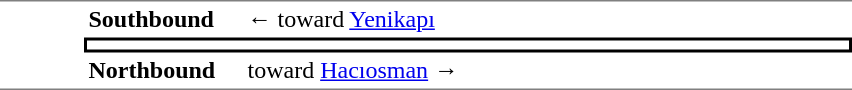<table table border=0 cellspacing=0 cellpadding=3>
<tr>
<td style="border-top:solid 1px gray;border-bottom:solid 1px gray;" width=50 rowspan=3 valign=top></td>
<td style="border-top:solid 1px gray;" width=100><strong>Southbound</strong></td>
<td style="border-top:solid 1px gray;" width=400>←  toward <a href='#'>Yenikapı</a></td>
</tr>
<tr>
<td style="border-top:solid 2px black;border-right:solid 2px black;border-left:solid 2px black;border-bottom:solid 2px black;text-align:center;" colspan=2></td>
</tr>
<tr>
<td style="border-bottom:solid 1px gray;"><strong>Northbound</strong></td>
<td style="border-bottom:solid 1px gray;"> toward <a href='#'>Hacıosman</a> →</td>
</tr>
</table>
